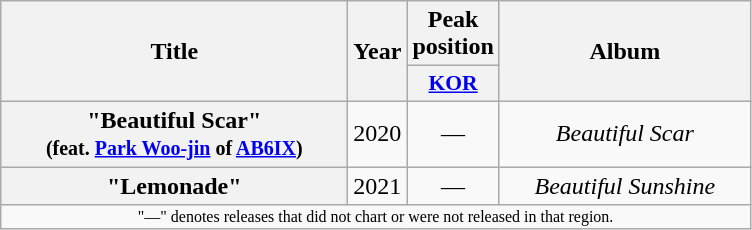<table class="wikitable plainrowheaders" style="text-align:center;">
<tr>
<th scope="col" rowspan="2" style="width:14em;">Title</th>
<th scope="col" rowspan="2" style="width:2em;">Year</th>
<th scope="col">Peak position</th>
<th scope="col" rowspan="2" style="width:10em;">Album</th>
</tr>
<tr>
<th scope="col" style="width:3em;font-size:90%;"><a href='#'>KOR</a><br></th>
</tr>
<tr>
<th scope="row">"Beautiful Scar" <br><small>(feat. <a href='#'>Park Woo-jin</a> of <a href='#'>AB6IX</a>)</small></th>
<td>2020</td>
<td>—</td>
<td><em>Beautiful Scar</em></td>
</tr>
<tr>
<th scope="row">"Lemonade"</th>
<td>2021</td>
<td>—</td>
<td><em>Beautiful Sunshine</em></td>
</tr>
<tr>
<td colspan="6" style="font-size:8pt;">"—" denotes releases that did not chart or were not released in that region.</td>
</tr>
</table>
